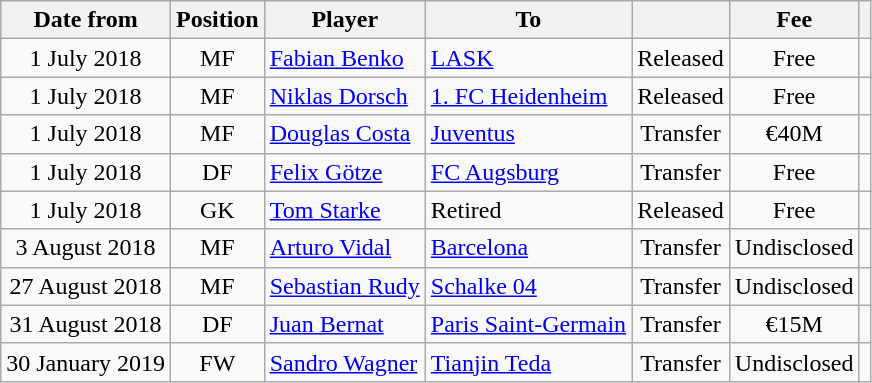<table class="wikitable" style="text-align:center;">
<tr>
<th>Date from</th>
<th>Position</th>
<th>Player</th>
<th>To</th>
<th></th>
<th>Fee</th>
<th></th>
</tr>
<tr>
<td>1 July 2018</td>
<td>MF</td>
<td style="text-align:left"> <a href='#'>Fabian Benko</a></td>
<td style="text-align:left"> <a href='#'>LASK</a></td>
<td>Released</td>
<td>Free</td>
<td></td>
</tr>
<tr>
<td>1 July 2018</td>
<td>MF</td>
<td style="text-align:left"> <a href='#'>Niklas Dorsch</a></td>
<td style="text-align:left"><a href='#'>1. FC Heidenheim</a></td>
<td>Released</td>
<td>Free</td>
<td></td>
</tr>
<tr>
<td>1 July 2018</td>
<td>MF</td>
<td style="text-align:left"> <a href='#'>Douglas Costa</a></td>
<td style="text-align:left"> <a href='#'>Juventus</a></td>
<td>Transfer</td>
<td>€40M</td>
<td></td>
</tr>
<tr>
<td>1 July 2018</td>
<td>DF</td>
<td style="text-align:left"> <a href='#'>Felix Götze</a></td>
<td style="text-align:left"><a href='#'>FC Augsburg</a></td>
<td>Transfer</td>
<td>Free</td>
<td></td>
</tr>
<tr>
<td>1 July 2018</td>
<td>GK</td>
<td style="text-align:left"> <a href='#'>Tom Starke</a></td>
<td style="text-align:left">Retired</td>
<td>Released</td>
<td>Free</td>
<td></td>
</tr>
<tr>
<td>3 August 2018</td>
<td>MF</td>
<td style="text-align:left"> <a href='#'>Arturo Vidal</a></td>
<td style="text-align:left"> <a href='#'>Barcelona</a></td>
<td>Transfer</td>
<td>Undisclosed</td>
<td></td>
</tr>
<tr>
<td>27 August 2018</td>
<td>MF</td>
<td style="text-align:left"> <a href='#'>Sebastian Rudy</a></td>
<td style="text-align:left"><a href='#'>Schalke 04</a></td>
<td>Transfer</td>
<td>Undisclosed</td>
<td></td>
</tr>
<tr>
<td>31 August 2018</td>
<td>DF</td>
<td style="text-align:left"> <a href='#'>Juan Bernat</a></td>
<td style="text-align:left"> <a href='#'>Paris Saint-Germain</a></td>
<td>Transfer</td>
<td>€15M</td>
<td></td>
</tr>
<tr>
<td>30 January 2019</td>
<td>FW</td>
<td style="text-align:left"> <a href='#'>Sandro Wagner</a></td>
<td style="text-align:left"> <a href='#'>Tianjin Teda</a></td>
<td>Transfer</td>
<td>Undisclosed</td>
<td></td>
</tr>
</table>
